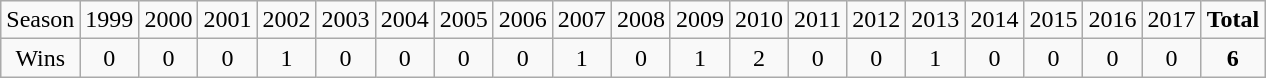<table class="wikitable sortable">
<tr>
<td>Season</td>
<td>1999</td>
<td>2000</td>
<td>2001</td>
<td>2002</td>
<td>2003</td>
<td>2004</td>
<td>2005</td>
<td>2006</td>
<td>2007</td>
<td>2008</td>
<td>2009</td>
<td>2010</td>
<td>2011</td>
<td>2012</td>
<td>2013</td>
<td>2014</td>
<td>2015</td>
<td>2016</td>
<td>2017</td>
<td><strong>Total</strong></td>
</tr>
<tr align=center>
<td>Wins</td>
<td>0</td>
<td>0</td>
<td>0</td>
<td>1</td>
<td>0</td>
<td>0</td>
<td>0</td>
<td>0</td>
<td>1</td>
<td>0</td>
<td>1</td>
<td>2</td>
<td>0</td>
<td>0</td>
<td>1</td>
<td>0</td>
<td>0</td>
<td>0</td>
<td>0</td>
<td><strong>6</strong></td>
</tr>
</table>
